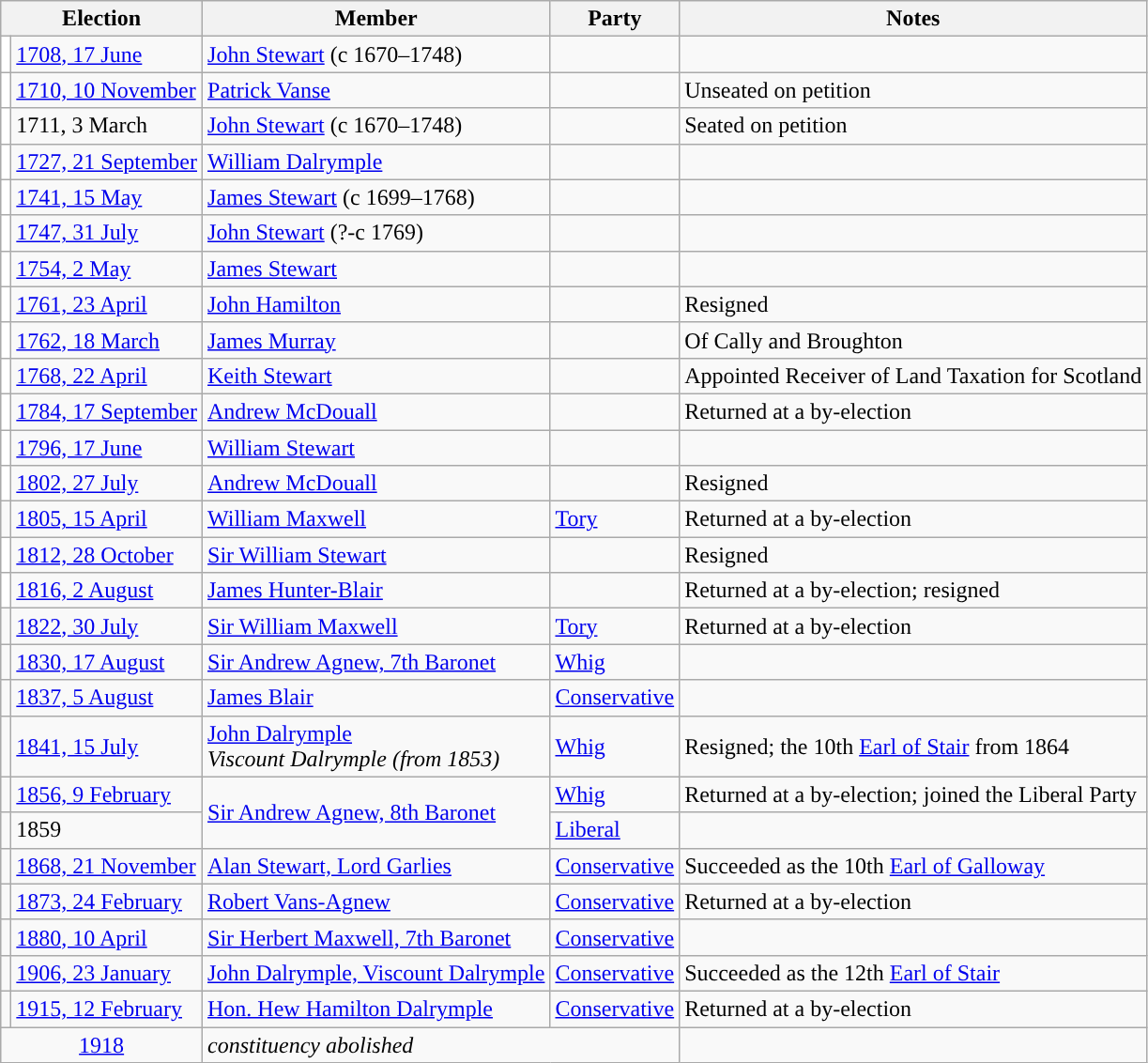<table class="wikitable">
<tr>
<th colspan="2">Election</th>
<th>Member</th>
<th>Party</th>
<th>Notes</th>
</tr>
<tr>
<td style="color:inherit;background-color: white"></td>
<td><a href='#'>1708, 17 June</a></td>
<td><a href='#'>John Stewart</a> (c 1670–1748)</td>
<td></td>
<td></td>
</tr>
<tr>
<td style="color:inherit;background-color: white"></td>
<td><a href='#'>1710, 10 November</a></td>
<td><a href='#'>Patrick Vanse</a></td>
<td></td>
<td>Unseated on petition</td>
</tr>
<tr>
<td style="color:inherit;background-color: white"></td>
<td>1711, 3 March</td>
<td><a href='#'>John Stewart</a> (c 1670–1748)</td>
<td></td>
<td>Seated on petition</td>
</tr>
<tr>
<td style="color:inherit;background-color: white"></td>
<td><a href='#'>1727, 21 September</a></td>
<td><a href='#'>William Dalrymple</a></td>
<td></td>
</tr>
<tr>
<td style="color:inherit;background-color: white"></td>
<td><a href='#'>1741, 15 May</a></td>
<td><a href='#'>James Stewart</a> (c 1699–1768)</td>
<td></td>
<td></td>
</tr>
<tr>
<td style="color:inherit;background-color: white"></td>
<td><a href='#'>1747, 31 July</a></td>
<td><a href='#'>John Stewart</a> (?-c 1769)</td>
<td></td>
<td></td>
</tr>
<tr>
<td style="color:inherit;background-color: white"></td>
<td><a href='#'>1754, 2 May</a></td>
<td><a href='#'>James Stewart</a></td>
<td></td>
<td></td>
</tr>
<tr>
<td style="color:inherit;background-color: white"></td>
<td><a href='#'>1761, 23 April</a></td>
<td><a href='#'>John Hamilton</a></td>
<td></td>
<td>Resigned</td>
</tr>
<tr>
<td style="color:inherit;background-color: white"></td>
<td><a href='#'>1762, 18 March</a></td>
<td><a href='#'>James Murray</a></td>
<td></td>
<td>Of Cally and Broughton</td>
</tr>
<tr>
<td style="color:inherit;background-color: white"></td>
<td><a href='#'>1768, 22 April</a></td>
<td><a href='#'>Keith Stewart</a></td>
<td></td>
<td>Appointed Receiver of Land Taxation for Scotland</td>
</tr>
<tr>
<td style="color:inherit;background-color: white"></td>
<td><a href='#'>1784, 17 September</a></td>
<td><a href='#'>Andrew McDouall</a></td>
<td></td>
<td>Returned at a by-election</td>
</tr>
<tr>
<td style="color:inherit;background-color: white"></td>
<td><a href='#'>1796, 17 June</a></td>
<td><a href='#'>William Stewart</a></td>
<td></td>
<td></td>
</tr>
<tr>
<td style="color:inherit;background-color: white"></td>
<td><a href='#'>1802, 27 July</a></td>
<td><a href='#'>Andrew McDouall</a></td>
<td></td>
<td>Resigned</td>
</tr>
<tr>
<td style="color:inherit;background-color: "></td>
<td><a href='#'>1805, 15 April</a></td>
<td><a href='#'>William Maxwell</a></td>
<td><a href='#'>Tory</a></td>
<td>Returned at a by-election</td>
</tr>
<tr>
<td style="color:inherit;background-color: white"></td>
<td><a href='#'>1812, 28 October</a></td>
<td><a href='#'>Sir William Stewart</a></td>
<td></td>
<td>Resigned</td>
</tr>
<tr>
<td style="color:inherit;background-color: white"></td>
<td><a href='#'>1816, 2 August</a></td>
<td><a href='#'>James Hunter-Blair</a></td>
<td></td>
<td>Returned at a by-election; resigned</td>
</tr>
<tr>
<td style="color:inherit;background-color: "></td>
<td><a href='#'>1822, 30 July</a></td>
<td><a href='#'>Sir William Maxwell</a></td>
<td><a href='#'>Tory</a></td>
<td>Returned at a by-election</td>
</tr>
<tr>
<td style="color:inherit;background-color: "></td>
<td><a href='#'>1830, 17 August</a></td>
<td><a href='#'>Sir Andrew Agnew, 7th Baronet</a></td>
<td><a href='#'>Whig</a></td>
<td></td>
</tr>
<tr>
<td style="color:inherit;background-color: "></td>
<td><a href='#'>1837, 5 August</a></td>
<td><a href='#'>James Blair</a></td>
<td><a href='#'>Conservative</a></td>
<td></td>
</tr>
<tr>
<td style="color:inherit;background-color: "></td>
<td><a href='#'>1841, 15 July</a></td>
<td><a href='#'>John Dalrymple</a><br> <em>Viscount Dalrymple (from 1853)</em></td>
<td><a href='#'>Whig</a></td>
<td>Resigned; the 10th <a href='#'>Earl of Stair</a> from 1864</td>
</tr>
<tr>
<td style="color:inherit;background-color: "></td>
<td><a href='#'>1856, 9 February</a></td>
<td rowspan="2"><a href='#'>Sir Andrew Agnew, 8th Baronet</a></td>
<td><a href='#'>Whig</a></td>
<td>Returned at a by-election; joined the Liberal Party</td>
</tr>
<tr>
<td style="color:inherit;background-color: "></td>
<td>1859</td>
<td><a href='#'>Liberal</a></td>
<td></td>
</tr>
<tr>
<td style="color:inherit;background-color: "></td>
<td><a href='#'>1868, 21 November</a></td>
<td><a href='#'>Alan Stewart, Lord Garlies</a></td>
<td><a href='#'>Conservative</a></td>
<td>Succeeded as the 10th <a href='#'>Earl of Galloway</a></td>
</tr>
<tr>
<td style="color:inherit;background-color: "></td>
<td><a href='#'>1873, 24 February</a></td>
<td><a href='#'>Robert Vans-Agnew</a></td>
<td><a href='#'>Conservative</a></td>
<td>Returned at a by-election</td>
</tr>
<tr>
<td style="color:inherit;background-color: "></td>
<td><a href='#'>1880, 10 April</a></td>
<td><a href='#'>Sir Herbert Maxwell, 7th Baronet</a></td>
<td><a href='#'>Conservative</a></td>
<td></td>
</tr>
<tr>
<td style="color:inherit;background-color: "></td>
<td><a href='#'>1906, 23 January</a></td>
<td><a href='#'>John Dalrymple, Viscount Dalrymple</a></td>
<td><a href='#'>Conservative</a></td>
<td>Succeeded as the 12th <a href='#'>Earl of Stair</a></td>
</tr>
<tr>
<td style="color:inherit;background-color: "></td>
<td><a href='#'>1915, 12 February</a></td>
<td><a href='#'>Hon. Hew Hamilton Dalrymple</a></td>
<td><a href='#'>Conservative</a></td>
<td>Returned at a by-election</td>
</tr>
<tr>
<td colspan="2" align="center"><a href='#'>1918</a></td>
<td colspan="2"><em>constituency abolished</em></td>
</tr>
</table>
